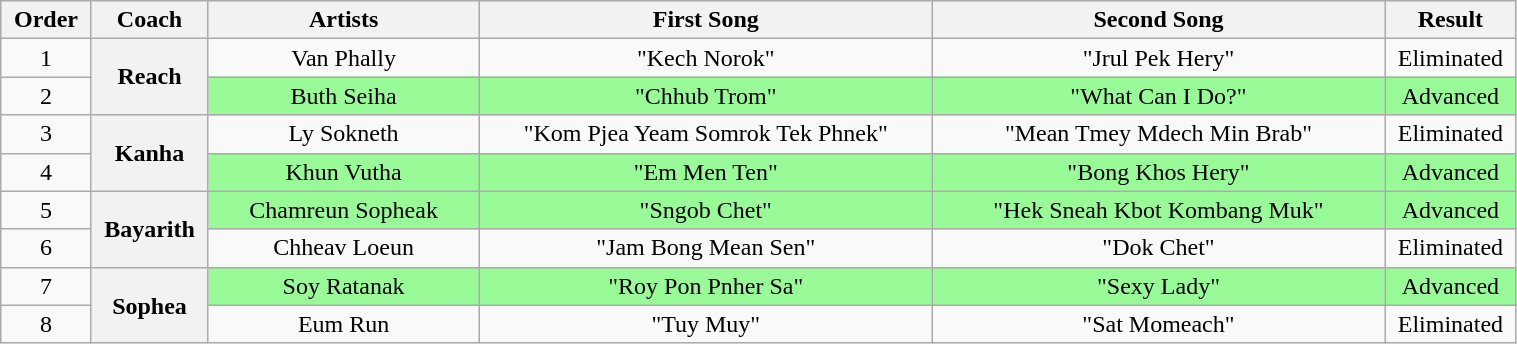<table class="wikitable" style="text-align:center; width:80%;">
<tr>
<th width="05%">Order</th>
<th width="05%">Coach</th>
<th width="15%">Artists</th>
<th width="25%">First Song</th>
<th width="25%">Second Song</th>
<th width="05%">Result</th>
</tr>
<tr>
<td>1</td>
<th rowspan=2>Reach</th>
<td>Van Phally</td>
<td>"Kech Norok"</td>
<td>"Jrul Pek Hery"</td>
<td>Eliminated</td>
</tr>
<tr>
<td>2</td>
<td style="background:palegreen">Buth Seiha</td>
<td style="background:palegreen">"Chhub Trom"</td>
<td style="background:palegreen">"What Can I Do?"</td>
<td style="background:palegreen">Advanced</td>
</tr>
<tr>
<td>3</td>
<th rowspan=2>Kanha</th>
<td>Ly Sokneth</td>
<td>"Kom Pjea Yeam Somrok Tek Phnek"</td>
<td>"Mean Tmey Mdech Min Brab"</td>
<td>Eliminated</td>
</tr>
<tr>
<td>4</td>
<td style="background:palegreen">Khun Vutha</td>
<td style="background:palegreen">"Em Men Ten"</td>
<td style="background:palegreen">"Bong Khos Hery"</td>
<td style="background:palegreen">Advanced</td>
</tr>
<tr>
<td>5</td>
<th rowspan=2>Bayarith</th>
<td style="background:palegreen">Chamreun Sopheak</td>
<td style="background:palegreen">"Sngob Chet"</td>
<td style="background:palegreen">"Hek Sneah Kbot Kombang Muk"</td>
<td style="background:palegreen">Advanced</td>
</tr>
<tr>
<td>6</td>
<td>Chheav Loeun</td>
<td>"Jam Bong Mean Sen"</td>
<td>"Dok Chet"</td>
<td>Eliminated</td>
</tr>
<tr>
<td>7</td>
<th rowspan=2>Sophea</th>
<td style="background:palegreen">Soy Ratanak</td>
<td style="background:palegreen">"Roy Pon Pnher Sa"</td>
<td style="background:palegreen">"Sexy Lady"</td>
<td style="background:palegreen">Advanced</td>
</tr>
<tr>
<td>8</td>
<td>Eum Run</td>
<td>"Tuy Muy"</td>
<td>"Sat Momeach"</td>
<td>Eliminated</td>
</tr>
</table>
